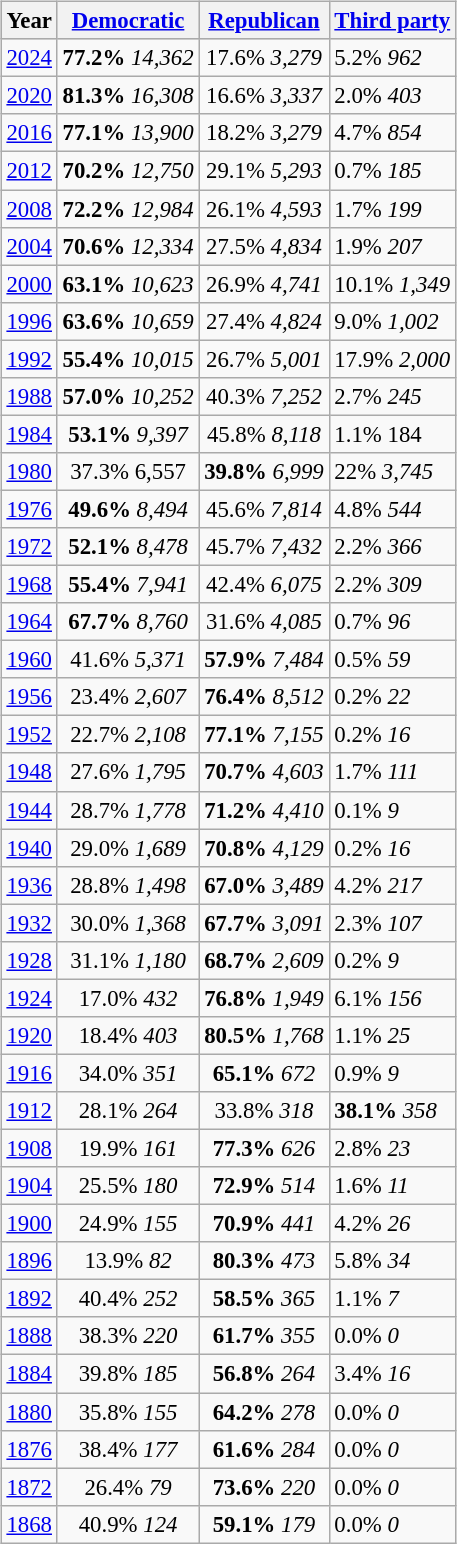<table class="wikitable" style="float:right; margin:1em; font-size:95%;">
<tr style="background:lightgrey;">
<th>Year</th>
<th><a href='#'>Democratic</a></th>
<th><a href='#'>Republican</a></th>
<th><a href='#'>Third party</a></th>
</tr>
<tr>
<td align="center" ><a href='#'>2024</a></td>
<td align="center" ><strong>77.2%</strong> <em>14,362</em></td>
<td align="center" >17.6% <em>3,279</em></td>
<td>5.2% <em>962</em></td>
</tr>
<tr>
<td align="center" ><a href='#'>2020</a></td>
<td align="center" ><strong>81.3%</strong> <em>16,308</em></td>
<td align="center" >16.6% <em>3,337</em></td>
<td>2.0% <em>403</em></td>
</tr>
<tr>
<td align="center" ><a href='#'>2016</a></td>
<td align="center" ><strong>77.1%</strong> <em>13,900</em></td>
<td align="center" >18.2% <em>3,279</em></td>
<td>4.7% <em>854</em></td>
</tr>
<tr>
<td align="center" ><a href='#'>2012</a></td>
<td align="center" ><strong>70.2%</strong> <em>12,750</em></td>
<td align="center" >29.1% <em>5,293</em></td>
<td>0.7% <em>185</em></td>
</tr>
<tr>
<td align="center" ><a href='#'>2008</a></td>
<td align="center" ><strong>72.2%</strong> <em>12,984</em></td>
<td align="center" >26.1% <em>4,593</em></td>
<td>1.7% <em>199</em></td>
</tr>
<tr>
<td align="center" ><a href='#'>2004</a></td>
<td align="center" ><strong>70.6%</strong> <em>12,334</em></td>
<td align="center" >27.5% <em>4,834</em></td>
<td>1.9% <em>207</em></td>
</tr>
<tr>
<td align="center" ><a href='#'>2000</a></td>
<td align="center" ><strong>63.1%</strong> <em>10,623</em></td>
<td align="center" >26.9% <em>4,741</em></td>
<td>10.1% <em>1,349</em></td>
</tr>
<tr>
<td align="center" ><a href='#'>1996</a></td>
<td align="center" ><strong>63.6%</strong> <em>10,659</em></td>
<td align="center" >27.4% <em>4,824</em></td>
<td>9.0%  <em>1,002</em></td>
</tr>
<tr>
<td align="center" ><a href='#'>1992</a></td>
<td align="center" ><strong>55.4%</strong> <em>10,015</em></td>
<td align="center" >26.7% <em>5,001</em></td>
<td>17.9% <em>2,000</em></td>
</tr>
<tr>
<td align="center" ><a href='#'>1988</a></td>
<td align="center" ><strong>57.0%</strong> <em>10,252</em></td>
<td align="center" >40.3% <em>7,252</em></td>
<td>2.7% <em>245</em></td>
</tr>
<tr>
<td align="center" ><a href='#'>1984</a></td>
<td align="center" ><strong>53.1%</strong> <em>9,397</em></td>
<td align="center" >45.8% <em>8,118</em></td>
<td>1.1% 184</td>
</tr>
<tr>
<td align="center" ><a href='#'>1980</a></td>
<td align="center" >37.3% 6,557</td>
<td align="center" ><strong>39.8%</strong> <em>6,999</em></td>
<td>22% <em>3,745</em></td>
</tr>
<tr>
<td align="center" ><a href='#'>1976</a></td>
<td align="center" ><strong>49.6%</strong> <em>8,494</em></td>
<td align="center" >45.6% <em>7,814</em></td>
<td>4.8% <em>544</em></td>
</tr>
<tr>
<td align="center" ><a href='#'>1972</a></td>
<td align="center" ><strong>52.1%</strong> <em>8,478</em></td>
<td align="center" >45.7% <em>7,432</em></td>
<td>2.2% <em>366</em></td>
</tr>
<tr>
<td align="center" ><a href='#'>1968</a></td>
<td align="center" ><strong>55.4%</strong> <em>7,941</em></td>
<td align="center" >42.4% <em>6,075</em></td>
<td>2.2% <em>309</em></td>
</tr>
<tr>
<td align="center" ><a href='#'>1964</a></td>
<td align="center" ><strong>67.7%</strong> <em>8,760</em></td>
<td align="center" >31.6% <em>4,085</em></td>
<td>0.7% <em>96</em></td>
</tr>
<tr>
<td align="center" ><a href='#'>1960</a></td>
<td align="center" >41.6% <em>5,371</em></td>
<td align="center" ><strong>57.9%</strong> <em>7,484</em></td>
<td>0.5% <em>59</em></td>
</tr>
<tr>
<td align="center" ><a href='#'>1956</a></td>
<td align="center" >23.4% <em>2,607</em></td>
<td align="center" ><strong>76.4%</strong> <em>8,512</em></td>
<td>0.2% <em>22</em></td>
</tr>
<tr>
<td align="center" ><a href='#'>1952</a></td>
<td align="center" >22.7% <em>2,108</em></td>
<td align="center" ><strong>77.1%</strong> <em>7,155</em></td>
<td>0.2% <em>16</em></td>
</tr>
<tr>
<td align="center" ><a href='#'>1948</a></td>
<td align="center" >27.6% <em>1,795</em></td>
<td align="center" ><strong>70.7%</strong> <em>4,603</em></td>
<td>1.7% <em>111</em></td>
</tr>
<tr>
<td align="center" ><a href='#'>1944</a></td>
<td align="center" >28.7% <em>1,778</em></td>
<td align="center" ><strong>71.2%</strong> <em>4,410</em></td>
<td>0.1% <em>9</em></td>
</tr>
<tr>
<td align="center" ><a href='#'>1940</a></td>
<td align="center" >29.0% <em>1,689</em></td>
<td align="center" ><strong>70.8%</strong> <em>4,129</em></td>
<td>0.2% <em>16</em></td>
</tr>
<tr>
<td align="center" ><a href='#'>1936</a></td>
<td align="center" >28.8% <em>1,498</em></td>
<td align="center" ><strong>67.0%</strong> <em>3,489</em></td>
<td>4.2% <em>217</em></td>
</tr>
<tr>
<td align="center" ><a href='#'>1932</a></td>
<td align="center" >30.0% <em>1,368</em></td>
<td align="center" ><strong>67.7%</strong> <em>3,091</em></td>
<td>2.3% <em>107</em></td>
</tr>
<tr>
<td align="center" ><a href='#'>1928</a></td>
<td align="center" >31.1% <em>1,180</em></td>
<td align="center" ><strong>68.7%</strong> <em>2,609</em></td>
<td>0.2% <em>9</em></td>
</tr>
<tr>
<td align="center" ><a href='#'>1924</a></td>
<td align="center" >17.0% <em>432</em></td>
<td align="center" ><strong>76.8%</strong> <em>1,949</em></td>
<td>6.1% <em>156</em></td>
</tr>
<tr>
<td align="center" ><a href='#'>1920</a></td>
<td align="center" >18.4% <em>403</em></td>
<td align="center" ><strong>80.5%</strong> <em>1,768</em></td>
<td>1.1% <em>25</em></td>
</tr>
<tr>
<td align="center" ><a href='#'>1916</a></td>
<td align="center" >34.0% <em>351</em></td>
<td align="center" ><strong>65.1%</strong> <em>672</em></td>
<td>0.9% <em>9</em></td>
</tr>
<tr>
<td align="center" ><a href='#'>1912</a></td>
<td align="center" >28.1% <em>264</em></td>
<td align="center" >33.8% <em>318</em></td>
<td><strong>38.1%</strong> <em>358</em></td>
</tr>
<tr>
<td align="center" ><a href='#'>1908</a></td>
<td align="center" >19.9% <em>161</em></td>
<td align="center" ><strong>77.3%</strong> <em>626</em></td>
<td>2.8% <em>23</em></td>
</tr>
<tr>
<td align="center" ><a href='#'>1904</a></td>
<td align="center" >25.5% <em>180</em></td>
<td align="center" ><strong>72.9%</strong> <em>514</em></td>
<td>1.6% <em>11</em></td>
</tr>
<tr>
<td align="center" ><a href='#'>1900</a></td>
<td align="center" >24.9% <em>155</em></td>
<td align="center" ><strong>70.9%</strong> <em>441</em></td>
<td>4.2% <em>26</em></td>
</tr>
<tr>
<td align="center" ><a href='#'>1896</a></td>
<td align="center" >13.9% <em>82</em></td>
<td align="center" ><strong>80.3%</strong> <em>473</em></td>
<td>5.8% <em>34</em></td>
</tr>
<tr>
<td align="center" ><a href='#'>1892</a></td>
<td align="center" >40.4% <em>252</em></td>
<td align="center" ><strong>58.5%</strong> <em>365</em></td>
<td>1.1% <em>7</em></td>
</tr>
<tr>
<td align="center" ><a href='#'>1888</a></td>
<td align="center" >38.3% <em>220</em></td>
<td align="center" ><strong>61.7%</strong> <em>355</em></td>
<td>0.0% <em>0</em></td>
</tr>
<tr>
<td align="center" ><a href='#'>1884</a></td>
<td align="center" >39.8% <em>185</em></td>
<td align="center" ><strong>56.8%</strong> <em>264</em></td>
<td>3.4% <em>16</em></td>
</tr>
<tr>
<td align="center" ><a href='#'>1880</a></td>
<td align="center" >35.8% <em>155</em></td>
<td align="center" ><strong>64.2%</strong> <em>278</em></td>
<td>0.0% <em>0</em></td>
</tr>
<tr>
<td align="center" ><a href='#'>1876</a></td>
<td align="center" >38.4% <em>177</em></td>
<td align="center" ><strong>61.6%</strong> <em>284</em></td>
<td>0.0% <em>0</em></td>
</tr>
<tr>
<td align="center" ><a href='#'>1872</a></td>
<td align="center" >26.4% <em>79</em></td>
<td align="center" ><strong>73.6%</strong> <em>220</em></td>
<td>0.0% <em>0</em></td>
</tr>
<tr>
<td align="center" ><a href='#'>1868</a></td>
<td align="center" >40.9% <em>124</em></td>
<td align="center" ><strong>59.1%</strong> <em>179</em></td>
<td>0.0% <em>0</em></td>
</tr>
</table>
